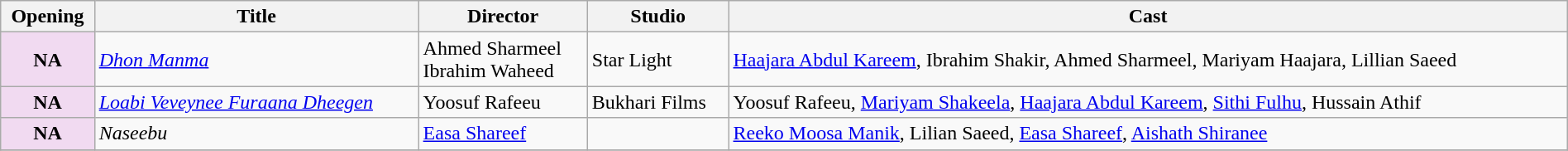<table class="wikitable plainrowheaders" width="100%">
<tr>
<th scope="col" colspan="2">Opening</th>
<th scope="col">Title</th>
<th scope="col">Director</th>
<th scope="col">Studio</th>
<th scope="col">Cast</th>
</tr>
<tr>
<td colspan="2" style="text-align:center; background:#f1daf1;"><strong>NA</strong></td>
<td><em><a href='#'>Dhon Manma</a></em></td>
<td>Ahmed Sharmeel<br>Ibrahim Waheed</td>
<td>Star Light</td>
<td><a href='#'>Haajara Abdul Kareem</a>, Ibrahim Shakir, Ahmed Sharmeel, Mariyam Haajara, Lillian Saeed</td>
</tr>
<tr>
<td colspan="2" style="text-align:center; background:#f1daf1;"><strong>NA</strong></td>
<td><em><a href='#'>Loabi Veveynee Furaana Dheegen</a></em></td>
<td>Yoosuf Rafeeu</td>
<td>Bukhari Films</td>
<td>Yoosuf Rafeeu, <a href='#'>Mariyam Shakeela</a>, <a href='#'>Haajara Abdul Kareem</a>, <a href='#'>Sithi Fulhu</a>, Hussain Athif</td>
</tr>
<tr>
<td colspan="2" style="text-align:center; background:#f1daf1;"><strong>NA</strong></td>
<td><em>Naseebu</em></td>
<td><a href='#'>Easa Shareef</a></td>
<td></td>
<td><a href='#'>Reeko Moosa Manik</a>, Lilian Saeed, <a href='#'>Easa Shareef</a>, <a href='#'>Aishath Shiranee</a></td>
</tr>
<tr>
</tr>
</table>
